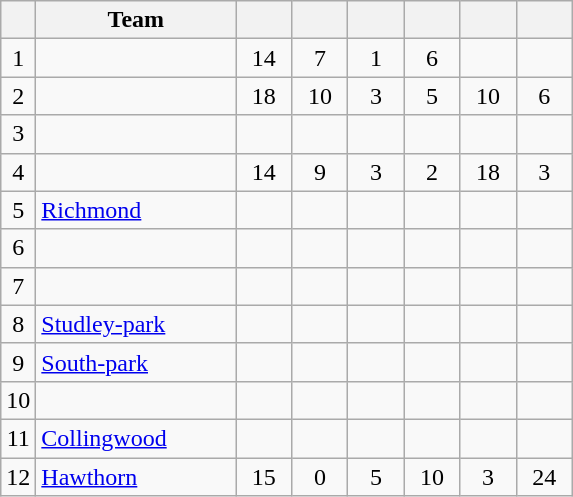<table class="wikitable" style="text-align:center; margin-bottom:0">
<tr>
<th style="width:10px"></th>
<th style="width:35%;">Team</th>
<th style="width:30px;"></th>
<th style="width:30px;"></th>
<th style="width:30px;"></th>
<th style="width:30px;"></th>
<th style="width:30px;"></th>
<th style="width:30px;"></th>
</tr>
<tr>
<td>1</td>
<td align=left></td>
<td>14</td>
<td>7</td>
<td>1</td>
<td>6</td>
<td></td>
<td></td>
</tr>
<tr>
<td>2</td>
<td align=left></td>
<td>18</td>
<td>10</td>
<td>3</td>
<td>5</td>
<td>10</td>
<td>6</td>
</tr>
<tr>
<td>3</td>
<td align=left></td>
<td></td>
<td></td>
<td></td>
<td></td>
<td></td>
<td></td>
</tr>
<tr>
<td>4</td>
<td align=left></td>
<td>14</td>
<td>9</td>
<td>3</td>
<td>2</td>
<td>18</td>
<td>3</td>
</tr>
<tr>
<td>5</td>
<td align=left><a href='#'>Richmond</a></td>
<td></td>
<td></td>
<td></td>
<td></td>
<td></td>
<td></td>
</tr>
<tr>
<td>6</td>
<td align=left></td>
<td></td>
<td></td>
<td></td>
<td></td>
<td></td>
<td></td>
</tr>
<tr>
<td>7</td>
<td align=left></td>
<td></td>
<td></td>
<td></td>
<td></td>
<td></td>
<td></td>
</tr>
<tr>
<td>8</td>
<td align=left><a href='#'>Studley-park</a></td>
<td></td>
<td></td>
<td></td>
<td></td>
<td></td>
<td></td>
</tr>
<tr>
<td>9</td>
<td align=left><a href='#'>South-park</a></td>
<td></td>
<td></td>
<td></td>
<td></td>
<td></td>
<td></td>
</tr>
<tr>
<td>10</td>
<td align=left></td>
<td></td>
<td></td>
<td></td>
<td></td>
<td></td>
<td></td>
</tr>
<tr>
<td>11</td>
<td align=left><a href='#'>Collingwood</a></td>
<td></td>
<td></td>
<td></td>
<td></td>
<td></td>
<td></td>
</tr>
<tr>
<td>12</td>
<td align=left><a href='#'>Hawthorn</a></td>
<td>15</td>
<td>0</td>
<td>5</td>
<td>10</td>
<td>3</td>
<td>24</td>
</tr>
</table>
